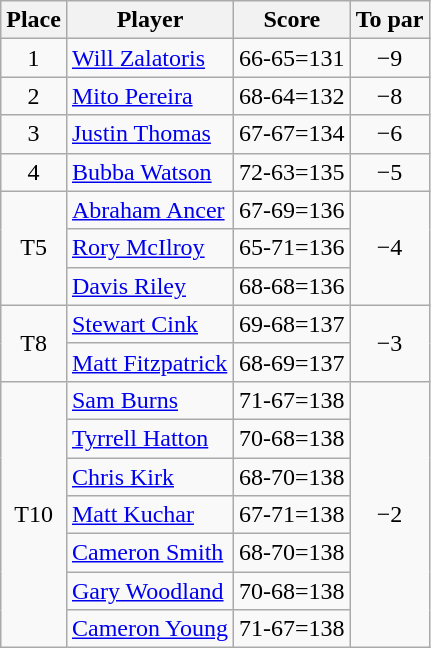<table class="wikitable">
<tr>
<th>Place</th>
<th>Player</th>
<th>Score</th>
<th>To par</th>
</tr>
<tr>
<td align=center>1</td>
<td> <a href='#'>Will Zalatoris</a></td>
<td>66-65=131</td>
<td align=center>−9</td>
</tr>
<tr>
<td align=center>2</td>
<td> <a href='#'>Mito Pereira</a></td>
<td>68-64=132</td>
<td align=center>−8</td>
</tr>
<tr>
<td align=center>3</td>
<td> <a href='#'>Justin Thomas</a></td>
<td>67-67=134</td>
<td align=center>−6</td>
</tr>
<tr>
<td align=center>4</td>
<td> <a href='#'>Bubba Watson</a></td>
<td>72-63=135</td>
<td align=center>−5</td>
</tr>
<tr>
<td rowspan=3 align=center>T5</td>
<td> <a href='#'>Abraham Ancer</a></td>
<td>67-69=136</td>
<td rowspan=3 align=center>−4</td>
</tr>
<tr>
<td> <a href='#'>Rory McIlroy</a></td>
<td>65-71=136</td>
</tr>
<tr>
<td> <a href='#'>Davis Riley</a></td>
<td>68-68=136</td>
</tr>
<tr>
<td rowspan=2 align=center>T8</td>
<td> <a href='#'>Stewart Cink</a></td>
<td>69-68=137</td>
<td rowspan=2 align=center>−3</td>
</tr>
<tr>
<td> <a href='#'>Matt Fitzpatrick</a></td>
<td>68-69=137</td>
</tr>
<tr>
<td rowspan=7 align=center>T10</td>
<td> <a href='#'>Sam Burns</a></td>
<td>71-67=138</td>
<td rowspan=7 align=center>−2</td>
</tr>
<tr>
<td> <a href='#'>Tyrrell Hatton</a></td>
<td>70-68=138</td>
</tr>
<tr>
<td> <a href='#'>Chris Kirk</a></td>
<td>68-70=138</td>
</tr>
<tr>
<td> <a href='#'>Matt Kuchar</a></td>
<td>67-71=138</td>
</tr>
<tr>
<td> <a href='#'>Cameron Smith</a></td>
<td>68-70=138</td>
</tr>
<tr>
<td> <a href='#'>Gary Woodland</a></td>
<td>70-68=138</td>
</tr>
<tr>
<td> <a href='#'>Cameron Young</a></td>
<td>71-67=138</td>
</tr>
</table>
